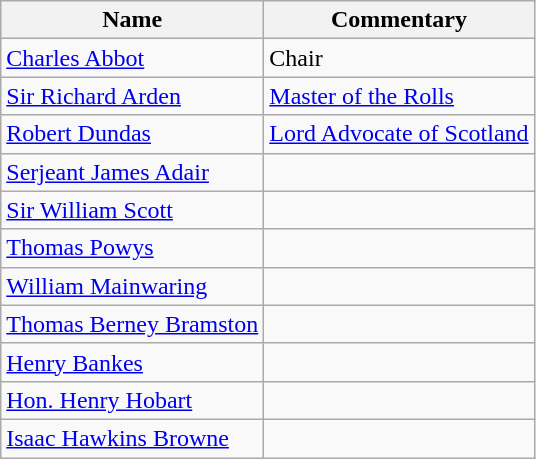<table class="wikitable">
<tr>
<th>Name</th>
<th>Commentary</th>
</tr>
<tr>
<td><a href='#'>Charles Abbot</a> </td>
<td>Chair</td>
</tr>
<tr>
<td><a href='#'>Sir Richard Arden</a> </td>
<td><a href='#'>Master of the Rolls</a></td>
</tr>
<tr>
<td><a href='#'>Robert Dundas</a> </td>
<td><a href='#'>Lord Advocate of Scotland</a></td>
</tr>
<tr>
<td><a href='#'>Serjeant James Adair</a> </td>
<td></td>
</tr>
<tr>
<td><a href='#'>Sir William Scott</a> </td>
<td></td>
</tr>
<tr>
<td><a href='#'>Thomas Powys</a> </td>
<td></td>
</tr>
<tr>
<td><a href='#'>William Mainwaring</a> </td>
<td></td>
</tr>
<tr>
<td><a href='#'>Thomas Berney Bramston</a> </td>
<td></td>
</tr>
<tr>
<td><a href='#'>Henry Bankes</a> </td>
<td></td>
</tr>
<tr>
<td><a href='#'>Hon. Henry Hobart</a> </td>
<td></td>
</tr>
<tr>
<td><a href='#'>Isaac Hawkins Browne</a> </td>
<td></td>
</tr>
</table>
